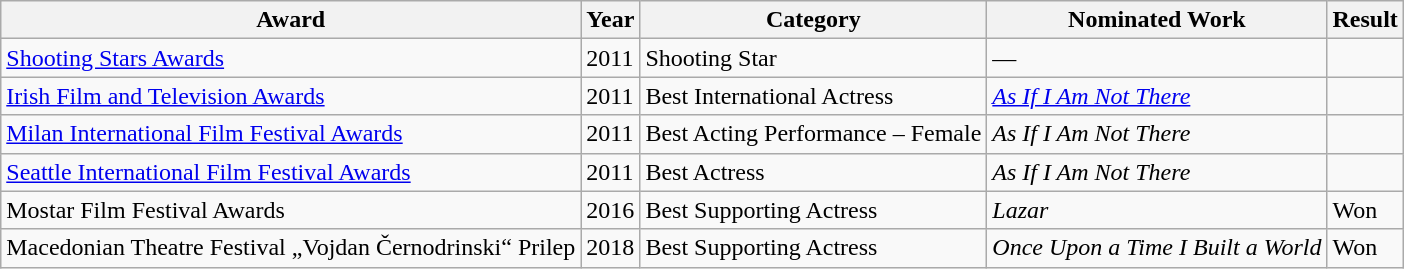<table class="wikitable sortable">
<tr>
<th>Award</th>
<th>Year</th>
<th>Category</th>
<th>Nominated Work</th>
<th>Result</th>
</tr>
<tr>
<td><a href='#'>Shooting Stars Awards</a></td>
<td>2011</td>
<td>Shooting Star</td>
<td>—</td>
<td></td>
</tr>
<tr>
<td><a href='#'>Irish Film and Television Awards</a></td>
<td>2011</td>
<td>Best International Actress</td>
<td><em><a href='#'>As If I Am Not There</a></em></td>
<td></td>
</tr>
<tr>
<td><a href='#'>Milan International Film Festival Awards</a></td>
<td>2011</td>
<td>Best Acting Performance – Female</td>
<td><em>As If I Am Not There</em></td>
<td></td>
</tr>
<tr>
<td><a href='#'>Seattle International Film Festival Awards</a></td>
<td>2011</td>
<td>Best Actress</td>
<td><em>As If I Am Not There</em></td>
<td></td>
</tr>
<tr>
<td>Mostar Film Festival Awards</td>
<td>2016</td>
<td>Best Supporting Actress</td>
<td><em>Lazar</em></td>
<td>Won</td>
</tr>
<tr>
<td>Macedonian Theatre Festival „Vojdan Černodrinski“ Prilep</td>
<td>2018</td>
<td>Best Supporting Actress</td>
<td><em>Once Upon a Time I Built a World</em></td>
<td>Won</td>
</tr>
</table>
